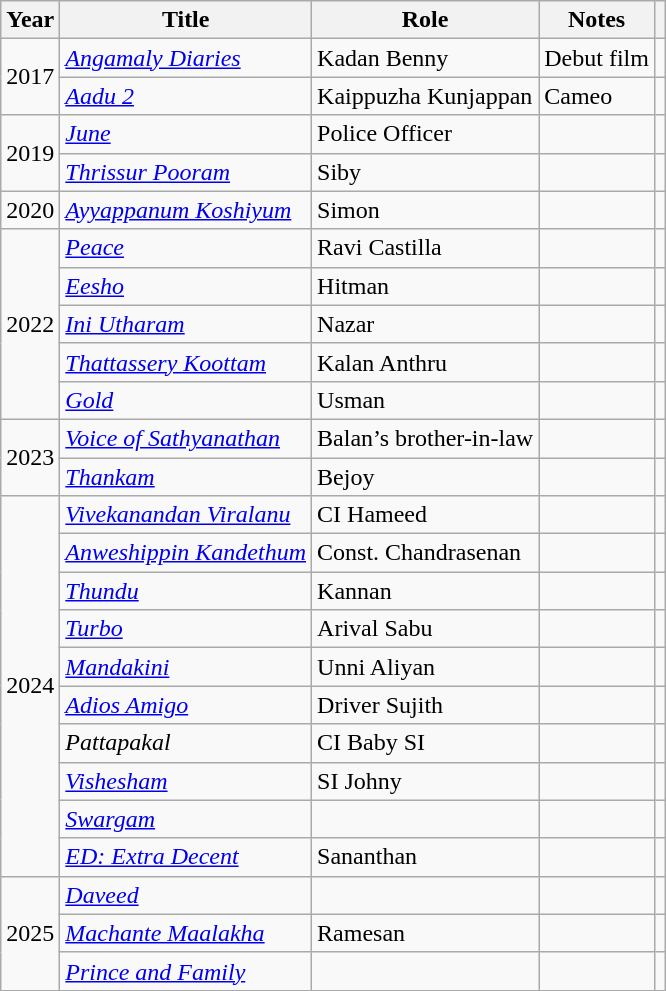<table class="wikitable sortable">
<tr>
<th scope="col">Year</th>
<th scope="col">Title</th>
<th scope="col">Role</th>
<th scope="col" class="unsortable">Notes</th>
<th scope="col" class="unsortable"></th>
</tr>
<tr>
<td rowspan=2>2017</td>
<td><em><a href='#'>Angamaly Diaries</a></em></td>
<td>Kadan Benny</td>
<td>Debut film</td>
<td></td>
</tr>
<tr>
<td><em><a href='#'>Aadu 2</a></em></td>
<td>Kaippuzha Kunjappan</td>
<td>Cameo</td>
<td></td>
</tr>
<tr>
<td rowspan=2>2019</td>
<td><em><a href='#'>June</a></em></td>
<td>Police Officer</td>
<td></td>
<td></td>
</tr>
<tr>
<td><em><a href='#'>Thrissur Pooram</a></em></td>
<td>Siby</td>
<td></td>
<td></td>
</tr>
<tr>
<td>2020</td>
<td><em><a href='#'>Ayyappanum Koshiyum</a></em></td>
<td>Simon</td>
<td></td>
<td></td>
</tr>
<tr>
<td rowspan=5>2022</td>
<td><em><a href='#'>Peace</a></em></td>
<td>Ravi Castilla</td>
<td></td>
<td></td>
</tr>
<tr>
<td><em><a href='#'>Eesho</a></em></td>
<td>Hitman</td>
<td></td>
<td></td>
</tr>
<tr>
<td><em><a href='#'>Ini Utharam</a></em></td>
<td>Nazar</td>
<td></td>
<td></td>
</tr>
<tr>
<td><em><a href='#'>Thattassery Koottam</a></em></td>
<td>Kalan Anthru</td>
<td></td>
<td></td>
</tr>
<tr>
<td><em><a href='#'>Gold</a></em></td>
<td>Usman</td>
<td></td>
<td></td>
</tr>
<tr>
<td rowspan=2>2023</td>
<td><em><a href='#'>Voice of Sathyanathan</a></em></td>
<td>Balan’s brother-in-law</td>
<td></td>
<td></td>
</tr>
<tr>
<td><em><a href='#'>Thankam</a></em></td>
<td>Bejoy</td>
<td></td>
<td></td>
</tr>
<tr>
<td rowspan=10>2024</td>
<td><em><a href='#'>Vivekanandan Viralanu</a></em></td>
<td>CI Hameed</td>
<td></td>
<td></td>
</tr>
<tr>
<td><em><a href='#'>Anweshippin Kandethum</a></em></td>
<td>Const. Chandrasenan</td>
<td></td>
<td></td>
</tr>
<tr>
<td><em><a href='#'>Thundu</a></em></td>
<td>Kannan</td>
<td></td>
<td></td>
</tr>
<tr>
<td><em><a href='#'>Turbo</a></em></td>
<td>Arival Sabu</td>
<td></td>
<td></td>
</tr>
<tr>
<td><em><a href='#'>Mandakini</a></em></td>
<td>Unni Aliyan</td>
<td></td>
<td></td>
</tr>
<tr>
<td><em><a href='#'>Adios Amigo</a></em></td>
<td>Driver Sujith</td>
<td></td>
<td></td>
</tr>
<tr>
<td><em>Pattapakal</em></td>
<td>CI Baby SI</td>
<td></td>
<td></td>
</tr>
<tr>
<td><em><a href='#'>Vishesham</a></em></td>
<td>SI Johny</td>
<td></td>
<td></td>
</tr>
<tr>
<td><em><a href='#'>Swargam</a></em></td>
<td></td>
<td></td>
<td></td>
</tr>
<tr>
<td><em><a href='#'>ED: Extra Decent</a></em></td>
<td>Sananthan</td>
<td></td>
<td></td>
</tr>
<tr>
<td rowspan=3>2025</td>
<td><em><a href='#'>Daveed</a></em></td>
<td></td>
<td></td>
<td></td>
</tr>
<tr>
<td><em><a href='#'>Machante Maalakha</a></em></td>
<td>Ramesan</td>
<td></td>
<td></td>
</tr>
<tr>
<td><em><a href='#'>Prince and Family</a></em></td>
<td></td>
<td></td>
<td></td>
</tr>
<tr>
</tr>
</table>
